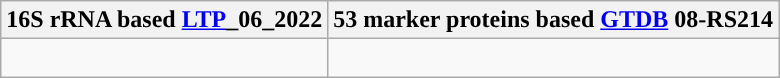<table class="wikitable">
<tr>
<th colspan=1>16S rRNA based <a href='#'>LTP</a>_06_2022</th>
<th colspan=1>53 marker proteins based <a href='#'>GTDB</a> 08-RS214</th>
</tr>
<tr>
<td style="vertical-align:top"><br></td>
<td><br></td>
</tr>
</table>
